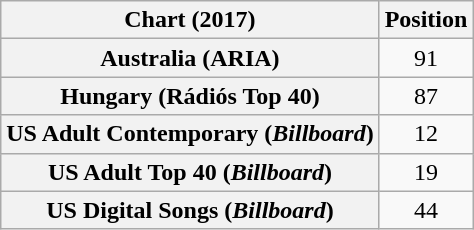<table class="wikitable sortable plainrowheaders" style="text-align:center">
<tr>
<th scope="col">Chart (2017)</th>
<th scope="col">Position</th>
</tr>
<tr>
<th scope="row">Australia (ARIA)</th>
<td>91</td>
</tr>
<tr>
<th scope="row">Hungary (Rádiós Top 40)</th>
<td>87</td>
</tr>
<tr>
<th scope="row">US Adult Contemporary (<em>Billboard</em>)</th>
<td>12</td>
</tr>
<tr>
<th scope="row">US Adult Top 40 (<em>Billboard</em>)</th>
<td>19</td>
</tr>
<tr>
<th scope="row">US Digital Songs (<em>Billboard</em>)</th>
<td>44</td>
</tr>
</table>
